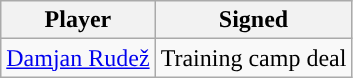<table class="wikitable sortable sortable">
<tr>
<th>Player</th>
<th>Signed</th>
</tr>
<tr style="text-align: center">
<td><a href='#'>Damjan Rudež</a></td>
<td>Training camp deal</td>
</tr>
</table>
